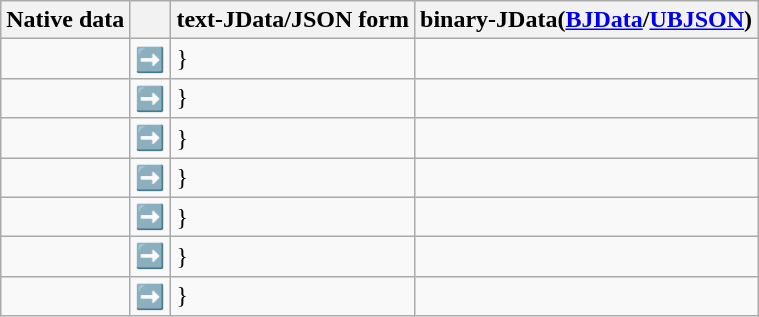<table class="wikitable tpl-blanktable">
<tr>
<th>Native data</th>
<th></th>
<th>text-JData/JSON form</th>
<th>binary-JData(<a href='#'>BJData</a>/<a href='#'>UBJSON</a>)</th>
</tr>
<tr>
<td></td>
<td>➡️</td>
<td>}</td>
<td></td>
</tr>
<tr>
<td></td>
<td>➡️</td>
<td>}</td>
<td></td>
</tr>
<tr>
<td></td>
<td>➡️</td>
<td>}</td>
<td></td>
</tr>
<tr>
<td></td>
<td>➡️</td>
<td>}</td>
<td></td>
</tr>
<tr>
<td></td>
<td>➡️</td>
<td>}</td>
<td></td>
</tr>
<tr>
<td></td>
<td>➡️</td>
<td>}</td>
<td></td>
</tr>
<tr>
<td></td>
<td>➡️</td>
<td>}</td>
<td></td>
</tr>
</table>
